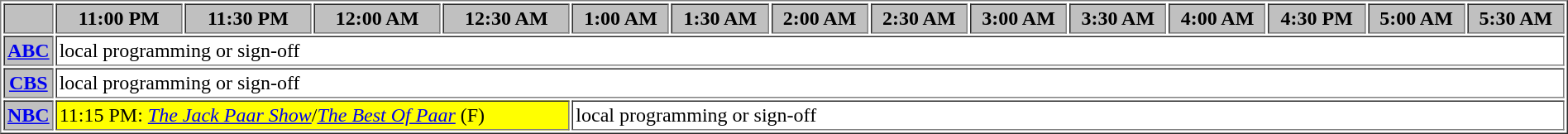<table border="1" cellpadding="2">
<tr>
<th bgcolor="#C0C0C0"> </th>
<th width="8.5%" bgcolor="#C0C0C0">11:00 PM</th>
<th width="8.5%" bgcolor="#C0C0C0">11:30 PM</th>
<th width="8.5%" bgcolor="#C0C0C0">12:00 AM</th>
<th width="8.5%" bgcolor="#C0C0C0">12:30 AM</th>
<th width="6.5%" bgcolor="#C0C0C0">1:00 AM</th>
<th width="6.5%" bgcolor="#C0C0C0">1:30 AM</th>
<th width="6.5%" bgcolor="#C0C0C0">2:00 AM</th>
<th width="6.5%" bgcolor="#C0C0C0">2:30 AM</th>
<th width="6.5%" bgcolor="#C0C0C0">3:00 AM</th>
<th width="6.5%" bgcolor="#C0C0C0">3:30 AM</th>
<th width="6.5%" bgcolor="#C0C0C0">4:00 AM</th>
<th width="6.5%" bgcolor="#C0C0C0">4:30 PM</th>
<th width="6.5%" bgcolor="#C0C0C0">5:00 AM</th>
<th width="6.5%" bgcolor="#C0C0C0">5:30 AM</th>
</tr>
<tr>
<th bgcolor="#C0C0C0"><a href='#'>ABC</a></th>
<td bgcolor="white" colspan="14">local programming or sign-off</td>
</tr>
<tr>
<th bgcolor="#C0C0C0"><a href='#'>CBS</a></th>
<td bgcolor="white" colspan="14">local programming or sign-off</td>
</tr>
<tr>
<th bgcolor="#C0C0C0"><a href='#'>NBC</a></th>
<td bgcolor="yellow" colspan="4">11:15 PM: <em><a href='#'>The Jack Paar Show</a></em>/<a href='#'><em>The Best Of Paar</em></a> (F)</td>
<td bgcolor="white" colspan="10">local programming or sign-off</td>
</tr>
</table>
